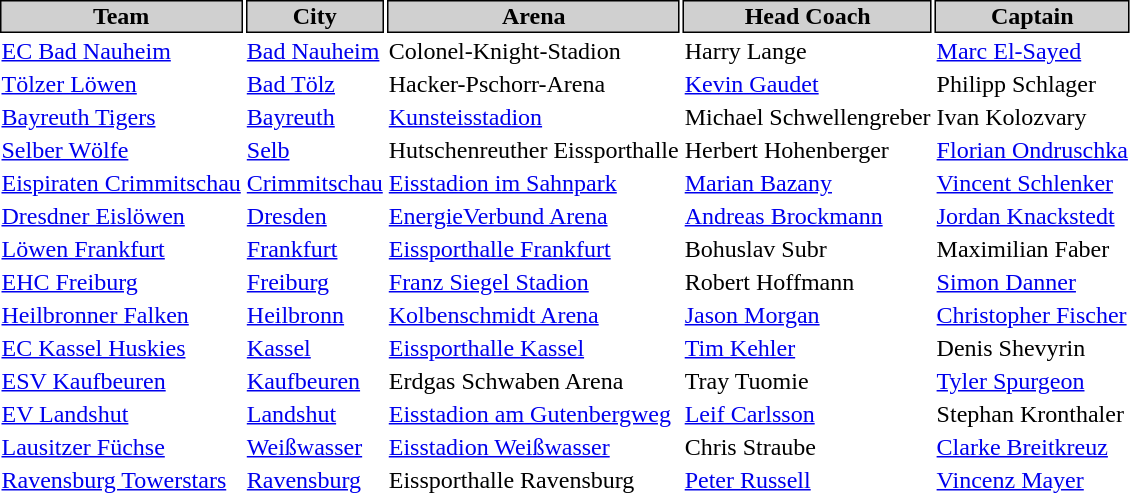<table class="toccolours">
<tr>
</tr>
<tr>
<th style="background:#d0d0d0;color:black;border:black 1px solid">Team</th>
<th style="background:#d0d0d0;color:black;border:black 1px solid">City</th>
<th style="background:#d0d0d0;color:black;border:black 1px solid">Arena</th>
<th style="background:#d0d0d0;color:black;border:black 1px solid">Head Coach</th>
<th style="background:#d0d0d0;color:black;border:black 1px solid">Captain</th>
</tr>
<tr>
<td><a href='#'>EC Bad Nauheim</a></td>
<td> <a href='#'>Bad Nauheim</a></td>
<td>Colonel-Knight-Stadion</td>
<td> Harry Lange</td>
<td> <a href='#'>Marc El-Sayed</a></td>
</tr>
<tr>
<td><a href='#'>Tölzer Löwen</a></td>
<td> <a href='#'>Bad Tölz</a></td>
<td>Hacker-Pschorr-Arena</td>
<td> <a href='#'>Kevin Gaudet</a></td>
<td> Philipp Schlager</td>
</tr>
<tr>
<td><a href='#'>Bayreuth Tigers</a></td>
<td> <a href='#'>Bayreuth</a></td>
<td><a href='#'>Kunsteisstadion</a></td>
<td> Michael Schwellengreber</td>
<td> Ivan Kolozvary</td>
</tr>
<tr>
<td><a href='#'>Selber Wölfe</a></td>
<td> <a href='#'>Selb</a></td>
<td>Hutschenreuther Eissporthalle</td>
<td> Herbert Hohenberger</td>
<td> <a href='#'>Florian Ondruschka</a></td>
</tr>
<tr>
<td><a href='#'>Eispiraten Crimmitschau</a></td>
<td> <a href='#'>Crimmitschau</a></td>
<td><a href='#'>Eisstadion im Sahnpark</a></td>
<td> <a href='#'>Marian Bazany</a></td>
<td> <a href='#'>Vincent Schlenker</a></td>
</tr>
<tr>
<td><a href='#'>Dresdner Eislöwen</a></td>
<td> <a href='#'>Dresden</a></td>
<td><a href='#'>EnergieVerbund Arena</a></td>
<td> <a href='#'>Andreas Brockmann</a></td>
<td> <a href='#'>Jordan Knackstedt</a></td>
</tr>
<tr>
<td><a href='#'>Löwen Frankfurt</a></td>
<td> <a href='#'>Frankfurt</a></td>
<td><a href='#'>Eissporthalle Frankfurt</a></td>
<td> Bohuslav Subr</td>
<td> Maximilian Faber</td>
</tr>
<tr>
<td><a href='#'>EHC Freiburg</a></td>
<td> <a href='#'>Freiburg</a></td>
<td><a href='#'>Franz Siegel Stadion</a></td>
<td> Robert Hoffmann</td>
<td> <a href='#'>Simon Danner</a></td>
</tr>
<tr>
<td><a href='#'>Heilbronner Falken</a></td>
<td> <a href='#'>Heilbronn</a></td>
<td><a href='#'>Kolbenschmidt Arena</a></td>
<td> <a href='#'>Jason Morgan</a></td>
<td> <a href='#'>Christopher Fischer</a></td>
</tr>
<tr>
<td><a href='#'>EC Kassel Huskies</a></td>
<td> <a href='#'>Kassel</a></td>
<td><a href='#'>Eissporthalle Kassel</a></td>
<td> <a href='#'>Tim Kehler</a></td>
<td> Denis Shevyrin</td>
</tr>
<tr>
<td><a href='#'>ESV Kaufbeuren</a></td>
<td> <a href='#'>Kaufbeuren</a></td>
<td>Erdgas Schwaben Arena</td>
<td> Tray Tuomie</td>
<td> <a href='#'>Tyler Spurgeon</a></td>
</tr>
<tr>
<td><a href='#'>EV Landshut</a></td>
<td> <a href='#'>Landshut</a></td>
<td><a href='#'>Eisstadion am Gutenbergweg</a></td>
<td> <a href='#'>Leif Carlsson</a></td>
<td> Stephan Kronthaler</td>
</tr>
<tr>
<td><a href='#'>Lausitzer Füchse</a></td>
<td> <a href='#'>Weißwasser</a></td>
<td><a href='#'>Eisstadion Weißwasser</a></td>
<td> Chris Straube</td>
<td> <a href='#'>Clarke Breitkreuz</a></td>
</tr>
<tr>
<td><a href='#'>Ravensburg Towerstars</a></td>
<td> <a href='#'>Ravensburg</a></td>
<td>Eissporthalle Ravensburg</td>
<td> <a href='#'>Peter Russell</a></td>
<td> <a href='#'>Vincenz Mayer</a></td>
</tr>
</table>
